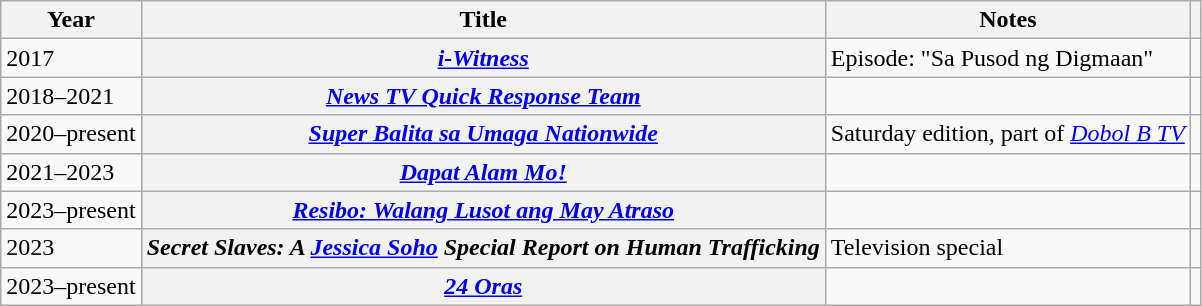<table class="wikitable plainrowheaders sortable">
<tr>
<th scope="col">Year</th>
<th scope="col">Title</th>
<th scope="col">Notes</th>
<th scope="col" class="unsortable"></th>
</tr>
<tr>
<td>2017</td>
<th scope="row"><em><a href='#'>i-Witness</a></em></th>
<td>Episode: "Sa Pusod ng Digmaan"</td>
<td style="text-align:center;"></td>
</tr>
<tr>
<td>2018–2021</td>
<th scope="row"><em><a href='#'>News TV Quick Response Team</a></em></th>
<td></td>
<td style="text-align:center;"></td>
</tr>
<tr>
<td>2020–present</td>
<th scope="row"><em><a href='#'>Super Balita sa Umaga Nationwide</a></em></th>
<td>Saturday edition, part of <em><a href='#'>Dobol B TV</a></em></td>
<td style="text-align:center;"></td>
</tr>
<tr>
<td>2021–2023</td>
<th scope="row"><em><a href='#'>Dapat Alam Mo!</a></em></th>
<td></td>
<td style="text-align:center;"></td>
</tr>
<tr>
<td>2023–present</td>
<th scope="row"><em><a href='#'>Resibo: Walang Lusot ang May Atraso</a></em></th>
<td></td>
<td style="text-align:center;"></td>
</tr>
<tr>
<td>2023</td>
<th scope="row"><em>Secret Slaves: A <a href='#'>Jessica Soho</a> Special Report on Human Trafficking</em></th>
<td>Television special</td>
<td style="text-align:center;"></td>
</tr>
<tr>
<td>2023–present</td>
<th scope="row"><em><a href='#'>24 Oras</a></em></th>
<td></td>
<td style="text-align:center;"></td>
</tr>
</table>
